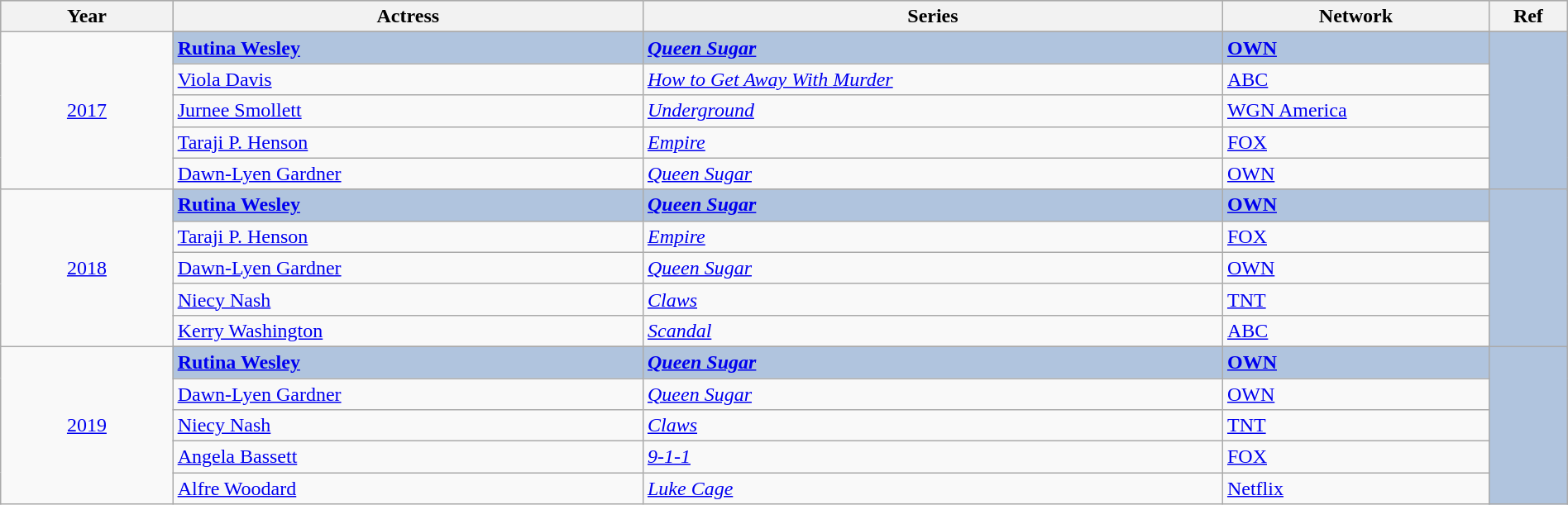<table class="wikitable" style="width:100%;">
<tr style="background:#bebebe;">
<th style="width:11%;">Year</th>
<th style="width:30%;">Actress</th>
<th style="width:37%;">Series</th>
<th style="width:17%;">Network</th>
<th style="width:5%;">Ref</th>
</tr>
<tr>
<td rowspan="6" align="center"><a href='#'>2017</a></td>
</tr>
<tr style="background:#B0C4DE">
<td><strong><a href='#'>Rutina Wesley</a></strong></td>
<td><strong><em><a href='#'>Queen Sugar</a></em></strong></td>
<td><strong><a href='#'>OWN</a></strong></td>
<td rowspan="6" align="center"></td>
</tr>
<tr>
<td><a href='#'>Viola Davis</a></td>
<td><em><a href='#'>How to Get Away With Murder</a></em></td>
<td><a href='#'>ABC</a></td>
</tr>
<tr>
<td><a href='#'>Jurnee Smollett</a></td>
<td><em><a href='#'>Underground</a></em></td>
<td><a href='#'>WGN America</a></td>
</tr>
<tr>
<td><a href='#'>Taraji P. Henson</a></td>
<td><em><a href='#'>Empire</a></em></td>
<td><a href='#'>FOX</a></td>
</tr>
<tr>
<td><a href='#'>Dawn-Lyen Gardner</a></td>
<td><em><a href='#'>Queen Sugar</a></em></td>
<td><a href='#'>OWN</a></td>
</tr>
<tr>
<td rowspan="6" align="center"><a href='#'>2018</a></td>
</tr>
<tr style="background:#B0C4DE">
<td><strong><a href='#'>Rutina Wesley</a></strong></td>
<td><strong><em><a href='#'>Queen Sugar</a></em></strong></td>
<td><strong><a href='#'>OWN</a></strong></td>
<td rowspan="6" align="center"></td>
</tr>
<tr>
<td><a href='#'>Taraji P. Henson</a></td>
<td><em><a href='#'>Empire</a></em></td>
<td><a href='#'>FOX</a></td>
</tr>
<tr>
<td><a href='#'>Dawn-Lyen Gardner</a></td>
<td><em><a href='#'>Queen Sugar</a></em></td>
<td><a href='#'>OWN</a></td>
</tr>
<tr>
<td><a href='#'>Niecy Nash</a></td>
<td><em><a href='#'>Claws</a></em></td>
<td><a href='#'>TNT</a></td>
</tr>
<tr>
<td><a href='#'>Kerry Washington</a></td>
<td><em><a href='#'>Scandal</a></em></td>
<td><a href='#'>ABC</a></td>
</tr>
<tr>
<td rowspan="6" align="center"><a href='#'>2019</a></td>
</tr>
<tr style="background:#B0C4DE">
<td><strong><a href='#'>Rutina Wesley</a></strong></td>
<td><strong><em><a href='#'>Queen Sugar</a></em></strong></td>
<td><strong><a href='#'>OWN</a></strong></td>
<td rowspan="6" align="center"></td>
</tr>
<tr>
<td><a href='#'>Dawn-Lyen Gardner</a></td>
<td><em><a href='#'>Queen Sugar</a></em></td>
<td><a href='#'>OWN</a></td>
</tr>
<tr>
<td><a href='#'>Niecy Nash</a></td>
<td><em><a href='#'>Claws</a></em></td>
<td><a href='#'>TNT</a></td>
</tr>
<tr>
<td><a href='#'>Angela Bassett</a></td>
<td><em><a href='#'>9-1-1</a></em></td>
<td><a href='#'>FOX</a></td>
</tr>
<tr>
<td><a href='#'>Alfre Woodard</a></td>
<td><em><a href='#'>Luke Cage</a></em></td>
<td><a href='#'>Netflix</a></td>
</tr>
</table>
